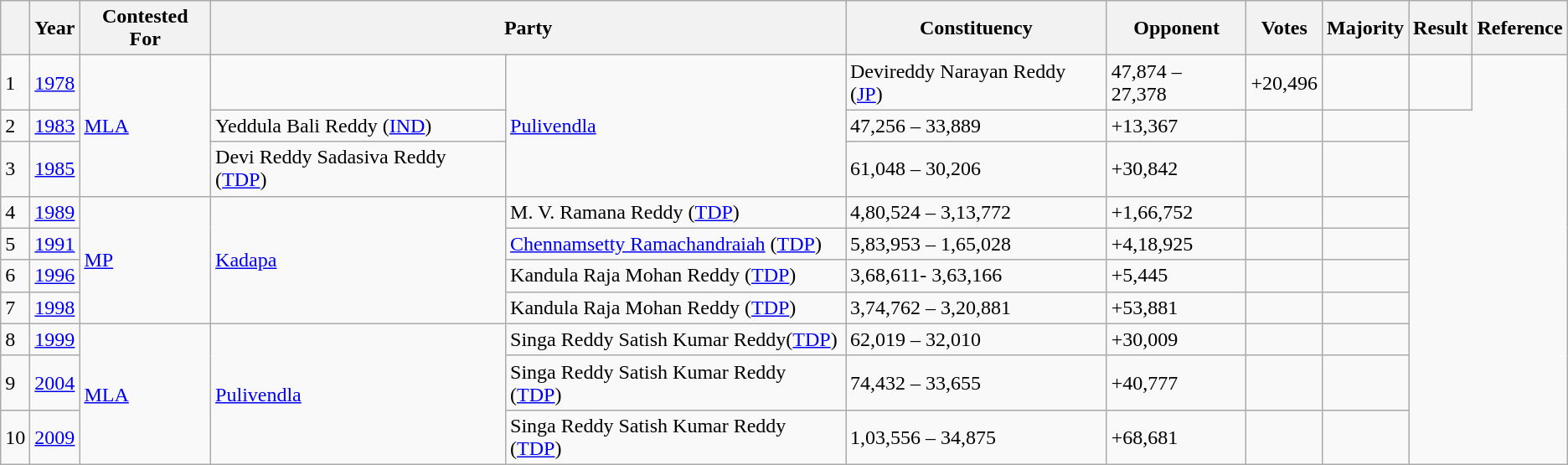<table class="wikitable">
<tr>
<th></th>
<th>Year</th>
<th>Contested For</th>
<th colspan="2">Party</th>
<th>Constituency</th>
<th>Opponent</th>
<th>Votes</th>
<th>Majority</th>
<th>Result</th>
<th>Reference</th>
</tr>
<tr>
<td>1</td>
<td><a href='#'>1978</a></td>
<td rowspan="3"><a href='#'>MLA</a></td>
<td></td>
<td rowspan = 3><a href='#'>Pulivendla</a></td>
<td>Devireddy Narayan Reddy (<a href='#'>JP</a>)</td>
<td>47,874 – 27,378</td>
<td>+20,496</td>
<td></td>
<td></td>
</tr>
<tr>
<td>2</td>
<td><a href='#'>1983</a></td>
<td>Yeddula Bali Reddy (<a href='#'>IND</a>)</td>
<td>47,256 – 33,889</td>
<td>+13,367</td>
<td></td>
<td></td>
</tr>
<tr>
<td>3</td>
<td><a href='#'>1985</a></td>
<td>Devi Reddy Sadasiva Reddy (<a href='#'>TDP</a>)</td>
<td>61,048 – 30,206</td>
<td>+30,842</td>
<td></td>
<td></td>
</tr>
<tr>
<td>4</td>
<td><a href='#'>1989</a></td>
<td rowspan="4"><a href='#'>MP</a></td>
<td rowspan = 4><a href='#'>Kadapa</a></td>
<td>M. V. Ramana Reddy (<a href='#'>TDP</a>)</td>
<td>4,80,524 – 3,13,772</td>
<td>+1,66,752</td>
<td></td>
<td></td>
</tr>
<tr>
<td>5</td>
<td><a href='#'>1991</a></td>
<td><a href='#'>Chennamsetty Ramachandraiah</a> (<a href='#'>TDP</a>)</td>
<td>5,83,953 – 1,65,028</td>
<td>+4,18,925</td>
<td></td>
<td></td>
</tr>
<tr>
<td>6</td>
<td><a href='#'>1996</a></td>
<td>Kandula Raja Mohan Reddy (<a href='#'>TDP</a>)</td>
<td>3,68,611- 3,63,166</td>
<td>+5,445</td>
<td></td>
<td></td>
</tr>
<tr>
<td>7</td>
<td><a href='#'>1998</a></td>
<td>Kandula Raja Mohan Reddy (<a href='#'>TDP</a>)</td>
<td>3,74,762 – 3,20,881</td>
<td>+53,881</td>
<td></td>
<td></td>
</tr>
<tr>
<td>8</td>
<td><a href='#'>1999</a></td>
<td rowspan="3"><a href='#'>MLA</a></td>
<td rowspan = 3><a href='#'>Pulivendla</a></td>
<td>Singa Reddy Satish Kumar Reddy(<a href='#'>TDP</a>)</td>
<td>62,019 – 32,010</td>
<td>+30,009</td>
<td></td>
<td></td>
</tr>
<tr>
<td>9</td>
<td><a href='#'>2004</a></td>
<td>Singa Reddy Satish Kumar Reddy (<a href='#'>TDP</a>)</td>
<td>74,432 – 33,655</td>
<td>+40,777</td>
<td></td>
<td></td>
</tr>
<tr>
<td>10</td>
<td><a href='#'>2009</a></td>
<td>Singa Reddy Satish Kumar Reddy (<a href='#'>TDP</a>)</td>
<td>1,03,556 – 34,875</td>
<td>+68,681</td>
<td></td>
<td></td>
</tr>
</table>
